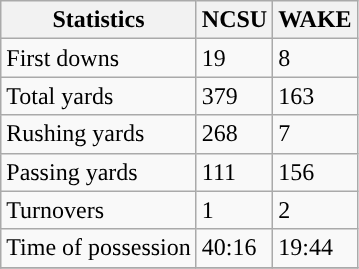<table class="wikitable">
<tr>
<th>Statistics</th>
<th>NCSU</th>
<th>WAKE</th>
</tr>
<tr>
<td>First downs</td>
<td>19</td>
<td>8</td>
</tr>
<tr>
<td>Total yards</td>
<td>379</td>
<td>163</td>
</tr>
<tr>
<td>Rushing yards</td>
<td>268</td>
<td>7</td>
</tr>
<tr>
<td>Passing yards</td>
<td>111</td>
<td>156</td>
</tr>
<tr>
<td>Turnovers</td>
<td>1</td>
<td>2</td>
</tr>
<tr>
<td>Time of possession</td>
<td>40:16</td>
<td>19:44</td>
</tr>
<tr>
</tr>
</table>
